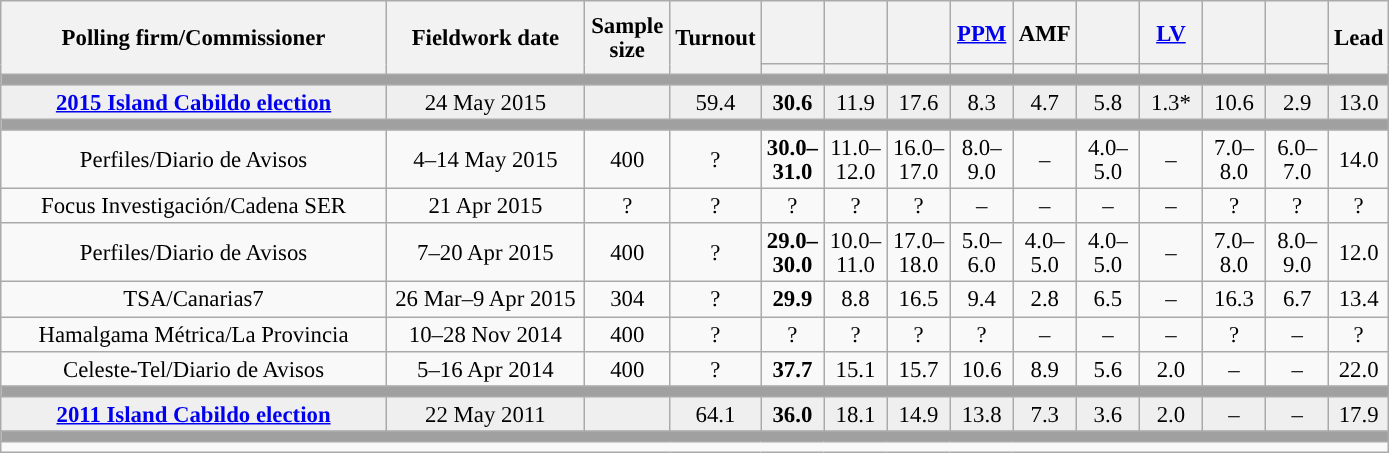<table class="wikitable collapsible collapsed" style="text-align:center; font-size:95%; line-height:16px;">
<tr style="height:42px;">
<th style="width:250px;" rowspan="2">Polling firm/Commissioner</th>
<th style="width:125px;" rowspan="2">Fieldwork date</th>
<th style="width:50px;" rowspan="2">Sample size</th>
<th style="width:45px;" rowspan="2">Turnout</th>
<th style="width:35px;"></th>
<th style="width:35px;"></th>
<th style="width:35px;"></th>
<th style="width:35px;"><a href='#'>PPM</a></th>
<th style="width:35px;">AMF</th>
<th style="width:35px;"></th>
<th style="width:35px;"><a href='#'>LV</a></th>
<th style="width:35px;"></th>
<th style="width:35px;"></th>
<th style="width:30px;" rowspan="2">Lead</th>
</tr>
<tr>
<th style="color:inherit;background:"></th>
<th style="color:inherit;background:"></th>
<th style="color:inherit;background:"></th>
<th style="color:inherit;background:"></th>
<th style="color:inherit;background:"></th>
<th style="color:inherit;background:"></th>
<th style="color:inherit;background:"></th>
<th style="color:inherit;background:"></th>
<th style="color:inherit;background:"></th>
</tr>
<tr>
<td colspan="14" style="background:#A0A0A0"></td>
</tr>
<tr style="background:#EFEFEF;">
<td><strong><a href='#'>2015 Island Cabildo election</a></strong></td>
<td>24 May 2015</td>
<td></td>
<td>59.4</td>
<td><strong>30.6</strong><br></td>
<td>11.9<br></td>
<td>17.6<br></td>
<td>8.3<br></td>
<td>4.7<br></td>
<td>5.8<br></td>
<td>1.3*<br></td>
<td>10.6<br></td>
<td>2.9<br></td>
<td style="background:">13.0</td>
</tr>
<tr>
<td colspan="14" style="background:#A0A0A0"></td>
</tr>
<tr>
<td>Perfiles/Diario de Avisos</td>
<td>4–14 May 2015</td>
<td>400</td>
<td>?</td>
<td><strong>30.0–<br>31.0</strong><br></td>
<td>11.0–<br>12.0<br></td>
<td>16.0–<br>17.0<br></td>
<td>8.0–<br>9.0<br></td>
<td>–</td>
<td>4.0–<br>5.0<br></td>
<td>–</td>
<td>7.0–<br>8.0<br></td>
<td>6.0–<br>7.0<br></td>
<td style="background:">14.0</td>
</tr>
<tr>
<td>Focus Investigación/Cadena SER</td>
<td>21 Apr 2015</td>
<td>?</td>
<td>?</td>
<td>?<br></td>
<td>?<br></td>
<td>?<br></td>
<td>–</td>
<td>–</td>
<td>–</td>
<td>–</td>
<td>?<br></td>
<td>?<br></td>
<td style="background:">?</td>
</tr>
<tr>
<td>Perfiles/Diario de Avisos</td>
<td>7–20 Apr 2015</td>
<td>400</td>
<td>?</td>
<td><strong>29.0–<br>30.0</strong><br></td>
<td>10.0–<br>11.0<br></td>
<td>17.0–<br>18.0<br></td>
<td>5.0–<br>6.0<br></td>
<td>4.0–<br>5.0<br></td>
<td>4.0–<br>5.0<br></td>
<td>–</td>
<td>7.0–<br>8.0<br></td>
<td>8.0–<br>9.0<br></td>
<td style="background:">12.0</td>
</tr>
<tr>
<td>TSA/Canarias7</td>
<td>26 Mar–9 Apr 2015</td>
<td>304</td>
<td>?</td>
<td><strong>29.9</strong><br></td>
<td>8.8<br></td>
<td>16.5<br></td>
<td>9.4<br></td>
<td>2.8<br></td>
<td>6.5<br></td>
<td>–</td>
<td>16.3<br></td>
<td>6.7<br></td>
<td style="background:">13.4</td>
</tr>
<tr>
<td>Hamalgama Métrica/La Provincia</td>
<td>10–28 Nov 2014</td>
<td>400</td>
<td>?</td>
<td>?<br></td>
<td>?<br></td>
<td>?<br></td>
<td>?<br></td>
<td>–</td>
<td>–</td>
<td>–</td>
<td>?<br></td>
<td>–</td>
<td style="background:">?</td>
</tr>
<tr>
<td>Celeste-Tel/Diario de Avisos</td>
<td>5–16 Apr 2014</td>
<td>400</td>
<td>?</td>
<td><strong>37.7</strong><br></td>
<td>15.1<br></td>
<td>15.7<br></td>
<td>10.6<br></td>
<td>8.9<br></td>
<td>5.6<br></td>
<td>2.0<br></td>
<td>–</td>
<td>–</td>
<td style="background:">22.0</td>
</tr>
<tr>
<td colspan="14" style="background:#A0A0A0"></td>
</tr>
<tr style="background:#EFEFEF;">
<td><strong><a href='#'>2011 Island Cabildo election</a></strong></td>
<td>22 May 2011</td>
<td></td>
<td>64.1</td>
<td><strong>36.0</strong><br></td>
<td>18.1<br></td>
<td>14.9<br></td>
<td>13.8<br></td>
<td>7.3<br></td>
<td>3.6<br></td>
<td>2.0<br></td>
<td>–</td>
<td>–</td>
<td style="background:">17.9</td>
</tr>
<tr>
<td colspan="14" style="background:#A0A0A0"></td>
</tr>
<tr>
<td align="left" colspan="14"></td>
</tr>
</table>
